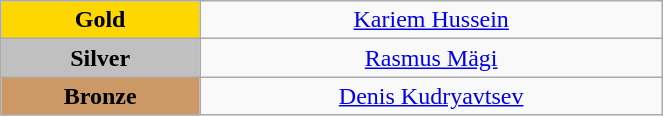<table class="wikitable" style=" text-align:center; " width="35%">
<tr>
<td bgcolor="gold"><strong>Gold</strong></td>
<td><a href='#'>Kariem Hussein</a><br>  <small><em></em></small></td>
</tr>
<tr>
<td bgcolor="silver"><strong>Silver</strong></td>
<td><a href='#'>Rasmus Mägi</a><br>  <small><em></em></small></td>
</tr>
<tr>
<td bgcolor="CC9966"><strong>Bronze</strong></td>
<td><a href='#'>Denis Kudryavtsev</a><br>  <small><em></em></small></td>
</tr>
</table>
